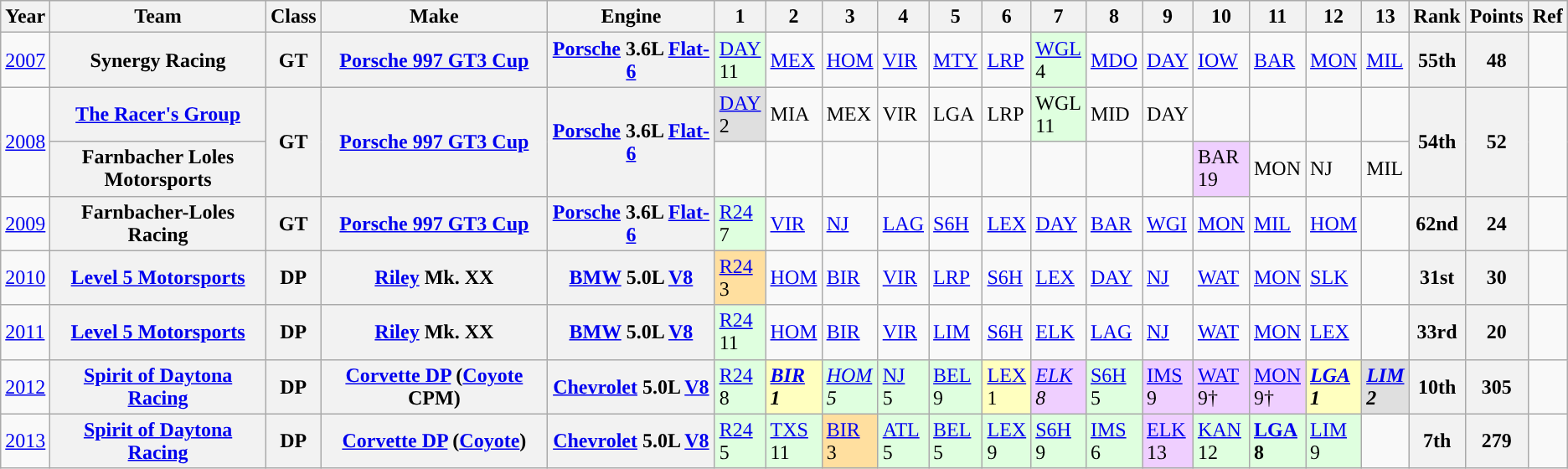<table class="wikitable">
<tr>
<th>Year</th>
<th>Team</th>
<th>Class</th>
<th>Make</th>
<th>Engine</th>
<th>1</th>
<th>2</th>
<th>3</th>
<th>4</th>
<th>5</th>
<th>6</th>
<th>7</th>
<th>8</th>
<th>9</th>
<th>10</th>
<th>11</th>
<th>12</th>
<th>13</th>
<th>Rank</th>
<th>Points</th>
<th>Ref</th>
</tr>
<tr>
<td><a href='#'>2007</a></td>
<th>Synergy Racing</th>
<th>GT</th>
<th><a href='#'>Porsche 997 GT3 Cup</a></th>
<th><a href='#'>Porsche</a> 3.6L <a href='#'>Flat-6</a></th>
<td style="background:#DFFFDF;"><a href='#'>DAY</a><br>11</td>
<td><a href='#'>MEX</a><br></td>
<td><a href='#'>HOM</a><br></td>
<td><a href='#'>VIR</a><br></td>
<td><a href='#'>MTY</a><br></td>
<td><a href='#'>LRP</a><br></td>
<td style="background:#DFFFDF;"><a href='#'>WGL</a><br>4</td>
<td><a href='#'>MDO</a><br></td>
<td><a href='#'>DAY</a><br></td>
<td><a href='#'>IOW</a><br></td>
<td><a href='#'>BAR</a><br></td>
<td><a href='#'>MON</a><br></td>
<td><a href='#'>MIL</a><br></td>
<th>55th</th>
<th>48</th>
<td></td>
</tr>
<tr>
<td rowspan="2"><a href='#'>2008</a></td>
<th><a href='#'>The Racer's Group</a></th>
<th rowspan="2">GT</th>
<th rowspan="2"><a href='#'>Porsche 997 GT3 Cup</a></th>
<th rowspan="2"><a href='#'>Porsche</a> 3.6L <a href='#'>Flat-6</a></th>
<td style="background:#DFDFDF;”"><a href='#'>DAY</a><br>2</td>
<td>MIA<br></td>
<td>MEX<br></td>
<td>VIR<br></td>
<td>LGA<br></td>
<td>LRP<br></td>
<td style="background:#DFFFDF;">WGL<br>11</td>
<td>MID<br></td>
<td>DAY<br></td>
<td></td>
<td></td>
<td></td>
<td></td>
<th rowspan="2">54th</th>
<th rowspan="2">52</th>
<td rowspan="2"></td>
</tr>
<tr>
<th>Farnbacher Loles<br>Motorsports</th>
<td></td>
<td></td>
<td></td>
<td></td>
<td></td>
<td></td>
<td></td>
<td></td>
<td></td>
<td style="background:#EFCFFF;">BAR<br>19</td>
<td>MON<br></td>
<td>NJ<br></td>
<td>MIL<br></td>
</tr>
<tr>
<td><a href='#'>2009</a></td>
<th>Farnbacher-Loles Racing</th>
<th>GT</th>
<th><a href='#'>Porsche 997 GT3 Cup</a></th>
<th><a href='#'>Porsche</a> 3.6L <a href='#'>Flat-6</a></th>
<td style="background:#DFFFDF;"><a href='#'>R24</a><br>7</td>
<td><a href='#'>VIR</a><br></td>
<td><a href='#'>NJ</a><br></td>
<td><a href='#'>LAG</a><br></td>
<td><a href='#'>S6H</a><br></td>
<td><a href='#'>LEX</a><br></td>
<td><a href='#'>DAY</a><br></td>
<td><a href='#'>BAR</a><br></td>
<td><a href='#'>WGI</a><br></td>
<td><a href='#'>MON</a><br></td>
<td><a href='#'>MIL</a><br></td>
<td><a href='#'>HOM</a><br></td>
<td></td>
<th>62nd</th>
<th>24</th>
<td></td>
</tr>
<tr>
<td><a href='#'>2010</a></td>
<th><a href='#'>Level 5 Motorsports</a></th>
<th>DP</th>
<th><a href='#'>Riley</a> Mk. XX</th>
<th><a href='#'>BMW</a> 5.0L <a href='#'>V8</a></th>
<td style="background:#FFDF9F;”"><a href='#'>R24</a><br>3</td>
<td><a href='#'>HOM</a><br></td>
<td><a href='#'>BIR</a><br></td>
<td><a href='#'>VIR</a><br></td>
<td><a href='#'>LRP</a><br></td>
<td><a href='#'>S6H</a><br></td>
<td><a href='#'>LEX</a><br></td>
<td><a href='#'>DAY</a><br></td>
<td><a href='#'>NJ</a><br></td>
<td><a href='#'>WAT</a><br></td>
<td><a href='#'>MON</a><br></td>
<td><a href='#'>SLK</a><br></td>
<td></td>
<th>31st</th>
<th>30</th>
<td></td>
</tr>
<tr>
<td><a href='#'>2011</a></td>
<th><a href='#'>Level 5 Motorsports</a></th>
<th>DP</th>
<th><a href='#'>Riley</a> Mk. XX</th>
<th><a href='#'>BMW</a> 5.0L <a href='#'>V8</a></th>
<td style="background:#DFFFDF;"><a href='#'>R24</a><br>11</td>
<td><a href='#'>HOM</a><br></td>
<td><a href='#'>BIR</a><br></td>
<td><a href='#'>VIR</a><br></td>
<td><a href='#'>LIM</a><br></td>
<td><a href='#'>S6H</a><br></td>
<td><a href='#'>ELK</a><br></td>
<td><a href='#'>LAG</a><br></td>
<td><a href='#'>NJ</a><br></td>
<td><a href='#'>WAT</a><br></td>
<td><a href='#'>MON</a><br></td>
<td><a href='#'>LEX</a><br></td>
<td></td>
<th>33rd</th>
<th>20</th>
<td></td>
</tr>
<tr>
<td><a href='#'>2012</a></td>
<th><a href='#'>Spirit of Daytona Racing</a></th>
<th>DP</th>
<th><a href='#'>Corvette DP</a> (<a href='#'>Coyote</a> CPM)</th>
<th><a href='#'>Chevrolet</a> 5.0L <a href='#'>V8</a></th>
<td style="background:#DFFFDF;"><a href='#'>R24</a><br>8</td>
<td style="background:#FFFFBF;”"><strong><em><a href='#'>BIR</a><br>1</em></strong></td>
<td style="background:#DFFFDF;"><em><a href='#'>HOM</a><br>5</em></td>
<td style="background:#DFFFDF;"><a href='#'>NJ</a><br>5</td>
<td style="background:#DFFFDF;"><a href='#'>BEL</a><br>9</td>
<td style="background:#FFFFBF;”"><a href='#'>LEX</a><br>1</td>
<td style="background:#EFCFFF;"><em><a href='#'>ELK</a><br>8</em></td>
<td style="background:#DFFFDF;"><a href='#'>S6H</a><br>5</td>
<td style="background:#EFCFFF;"><a href='#'>IMS</a><br>9</td>
<td style="background:#EFCFFF;"><a href='#'>WAT</a><br>9†</td>
<td style="background:#EFCFFF;"><a href='#'>MON</a><br>9†</td>
<td style="background:#FFFFBF;”"><strong><em><a href='#'>LGA</a><br>1</em></strong></td>
<td style="background:#DFDFDF;”"><strong><em><a href='#'>LIM</a><br>2</em></strong></td>
<th>10th</th>
<th>305</th>
<td></td>
</tr>
<tr>
<td><a href='#'>2013</a></td>
<th><a href='#'>Spirit of Daytona Racing</a></th>
<th>DP</th>
<th><a href='#'>Corvette DP</a> (<a href='#'>Coyote</a>)</th>
<th><a href='#'>Chevrolet</a> 5.0L <a href='#'>V8</a></th>
<td style="background:#DFFFDF;"><a href='#'>R24</a><br>5</td>
<td style="background:#DFFFDF;"><a href='#'>TXS</a><br>11</td>
<td style="background:#FFDF9F;”"><a href='#'>BIR</a><br>3</td>
<td style="background:#DFFFDF;"><a href='#'>ATL</a><br>5</td>
<td style="background:#DFFFDF;"><a href='#'>BEL</a><br>5</td>
<td style="background:#DFFFDF;"><a href='#'>LEX</a><br>9</td>
<td style="background:#DFFFDF;"><a href='#'>S6H</a><br>9</td>
<td style="background:#DFFFDF;"><a href='#'>IMS</a><br>6</td>
<td style="background:#EFCFFF;"><a href='#'>ELK</a><br>13</td>
<td style="background:#DFFFDF;"><a href='#'>KAN</a><br>12</td>
<td style="background:#DFFFDF;"><strong><a href='#'>LGA</a><br>8</strong></td>
<td style="background:#DFFFDF;"><a href='#'>LIM</a><br>9</td>
<td></td>
<th>7th</th>
<th>279</th>
<td></td>
</tr>
</table>
